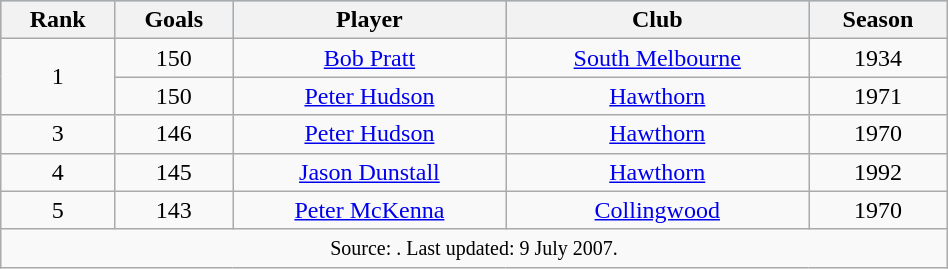<table class="wikitable" style="text-align:center; width:50%;">
<tr style="background:#87cefa;">
<th>Rank</th>
<th>Goals</th>
<th>Player</th>
<th>Club</th>
<th>Season</th>
</tr>
<tr>
<td rowspan=2>1</td>
<td>150</td>
<td><a href='#'>Bob Pratt</a></td>
<td><a href='#'>South Melbourne</a></td>
<td>1934</td>
</tr>
<tr>
<td>150</td>
<td><a href='#'>Peter Hudson</a></td>
<td><a href='#'>Hawthorn</a></td>
<td>1971</td>
</tr>
<tr>
<td>3</td>
<td>146</td>
<td><a href='#'>Peter Hudson</a></td>
<td><a href='#'>Hawthorn</a></td>
<td>1970</td>
</tr>
<tr>
<td>4</td>
<td>145</td>
<td><a href='#'>Jason Dunstall</a></td>
<td><a href='#'>Hawthorn</a></td>
<td>1992</td>
</tr>
<tr>
<td>5</td>
<td>143</td>
<td><a href='#'>Peter McKenna</a></td>
<td><a href='#'>Collingwood</a></td>
<td>1970</td>
</tr>
<tr>
<td colspan=7><small>Source: . Last updated: 9 July 2007.</small></td>
</tr>
</table>
